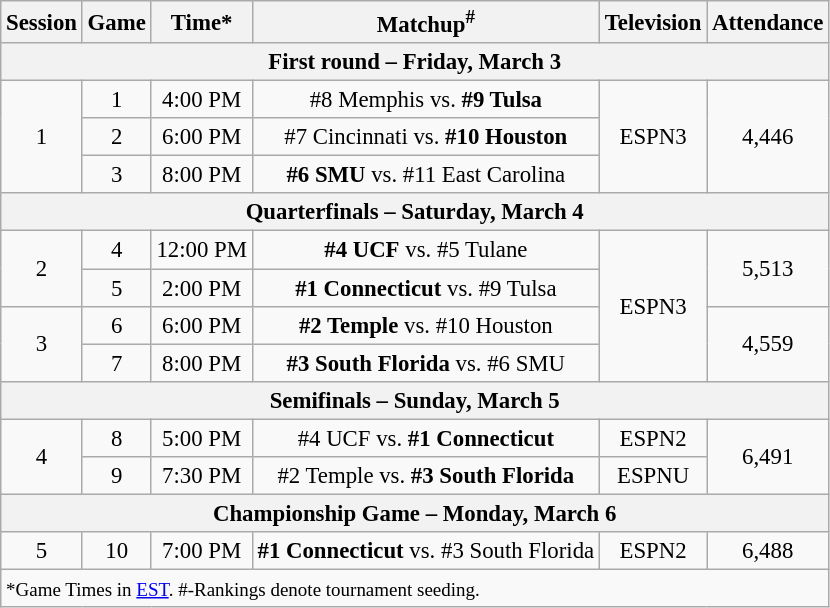<table class="wikitable" style="font-size: 95%; text-align:center;">
<tr align="center">
<th>Session</th>
<th>Game</th>
<th>Time*</th>
<th>Matchup<sup>#</sup></th>
<th>Television</th>
<th>Attendance</th>
</tr>
<tr>
<th colspan=7>First round – Friday, March 3</th>
</tr>
<tr>
<td rowspan=3>1</td>
<td>1</td>
<td>4:00 PM</td>
<td>#8 Memphis vs. <strong>#9 Tulsa</strong></td>
<td rowspan=3>ESPN3</td>
<td rowspan=3>4,446</td>
</tr>
<tr>
<td>2</td>
<td>6:00 PM</td>
<td>#7 Cincinnati vs. <strong>#10 Houston</strong></td>
</tr>
<tr>
<td>3</td>
<td>8:00 PM</td>
<td><strong>#6 SMU</strong> vs. #11 East Carolina</td>
</tr>
<tr>
<th colspan=6>Quarterfinals – Saturday, March 4</th>
</tr>
<tr>
<td rowspan=2>2</td>
<td>4</td>
<td>12:00 PM</td>
<td><strong>#4 UCF</strong> vs. #5 Tulane</td>
<td rowspan=4>ESPN3</td>
<td rowspan=2>5,513</td>
</tr>
<tr>
<td>5</td>
<td>2:00 PM</td>
<td><strong>#1 Connecticut</strong> vs. #9 Tulsa</td>
</tr>
<tr>
<td rowspan=2>3</td>
<td>6</td>
<td>6:00 PM</td>
<td><strong>#2 Temple</strong> vs. #10 Houston</td>
<td rowspan=2>4,559</td>
</tr>
<tr>
<td>7</td>
<td>8:00 PM</td>
<td><strong>#3 South Florida</strong> vs. #6 SMU</td>
</tr>
<tr>
<th colspan=7>Semifinals – Sunday, March 5</th>
</tr>
<tr>
<td rowspan=2>4</td>
<td>8</td>
<td>5:00 PM</td>
<td>#4 UCF vs. <strong>#1 Connecticut</strong></td>
<td>ESPN2</td>
<td rowspan=2>6,491</td>
</tr>
<tr>
<td>9</td>
<td>7:30 PM</td>
<td>#2 Temple vs. <strong>#3 South Florida</strong></td>
<td>ESPNU</td>
</tr>
<tr>
<th colspan=7>Championship Game – Monday, March 6</th>
</tr>
<tr>
<td>5</td>
<td>10</td>
<td>7:00 PM</td>
<td><strong>#1 Connecticut</strong> vs. #3 South Florida</td>
<td>ESPN2</td>
<td>6,488</td>
</tr>
<tr>
<td colspan=6 style="text-align:left;"><small>*Game Times in <a href='#'>EST</a>. #-Rankings denote tournament seeding.</small></td>
</tr>
</table>
